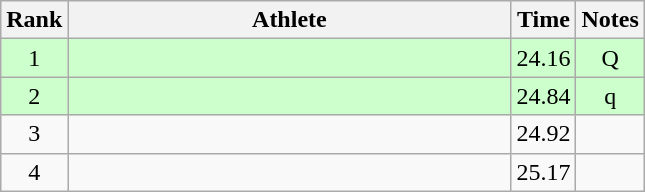<table class="wikitable" style="text-align:center">
<tr>
<th>Rank</th>
<th Style="width:18em">Athlete</th>
<th>Time</th>
<th>Notes</th>
</tr>
<tr style="background:#cfc">
<td>1</td>
<td style="text-align:left"></td>
<td>24.16</td>
<td>Q</td>
</tr>
<tr style="background:#cfc">
<td>2</td>
<td style="text-align:left"></td>
<td>24.84</td>
<td>q</td>
</tr>
<tr>
<td>3</td>
<td style="text-align:left"></td>
<td>24.92</td>
<td></td>
</tr>
<tr>
<td>4</td>
<td style="text-align:left"></td>
<td>25.17</td>
<td></td>
</tr>
</table>
